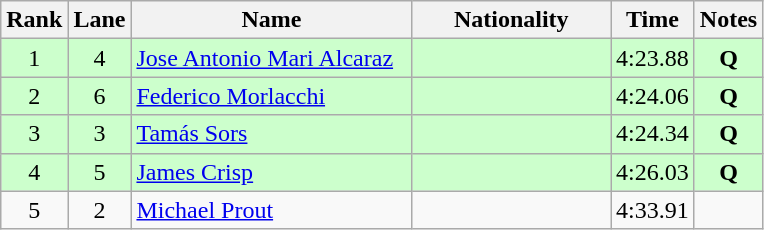<table class="wikitable sortable" style="text-align:center">
<tr>
<th>Rank</th>
<th>Lane</th>
<th style="width:180px">Name</th>
<th style="width:125px">Nationality</th>
<th>Time</th>
<th>Notes</th>
</tr>
<tr style="background:#cfc;">
<td>1</td>
<td>4</td>
<td style="text-align:left;"><a href='#'>Jose Antonio Mari Alcaraz</a></td>
<td style="text-align:left;"></td>
<td>4:23.88</td>
<td><strong>Q</strong></td>
</tr>
<tr style="background:#cfc;">
<td>2</td>
<td>6</td>
<td style="text-align:left;"><a href='#'>Federico Morlacchi</a></td>
<td style="text-align:left;"></td>
<td>4:24.06</td>
<td><strong>Q</strong></td>
</tr>
<tr style="background:#cfc;">
<td>3</td>
<td>3</td>
<td style="text-align:left;"><a href='#'>Tamás Sors</a></td>
<td style="text-align:left;"></td>
<td>4:24.34</td>
<td><strong>Q</strong></td>
</tr>
<tr style="background:#cfc;">
<td>4</td>
<td>5</td>
<td style="text-align:left;"><a href='#'>James Crisp</a></td>
<td style="text-align:left;"></td>
<td>4:26.03</td>
<td><strong>Q</strong></td>
</tr>
<tr>
<td>5</td>
<td>2</td>
<td style="text-align:left;"><a href='#'>Michael Prout</a></td>
<td style="text-align:left;"></td>
<td>4:33.91</td>
<td></td>
</tr>
</table>
